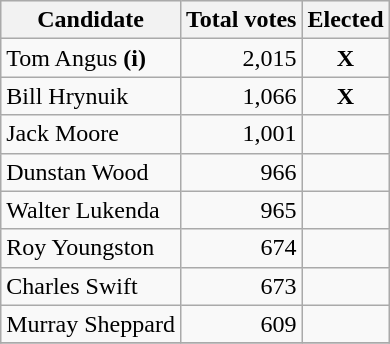<table class="wikitable">
<tr bgcolor="#EEEEEE">
<th align="left">Candidate</th>
<th align="right">Total votes</th>
<th align="right">Elected</th>
</tr>
<tr>
<td align="left">Tom Angus <strong>(i)</strong></td>
<td align="right">2,015</td>
<td align="center"><strong>X</strong></td>
</tr>
<tr>
<td align="left">Bill Hrynuik</td>
<td align="right">1,066</td>
<td align="center"><strong>X</strong></td>
</tr>
<tr>
<td align="left">Jack Moore</td>
<td align="right">1,001</td>
<td align="right"></td>
</tr>
<tr>
<td align="left">Dunstan Wood</td>
<td align="right">966</td>
<td align="right"></td>
</tr>
<tr>
<td align="left">Walter Lukenda</td>
<td align="right">965</td>
<td align="right"></td>
</tr>
<tr>
<td align="left">Roy Youngston</td>
<td align="right">674</td>
<td align="right"></td>
</tr>
<tr>
<td align="left">Charles Swift</td>
<td align="right">673</td>
<td align="right"></td>
</tr>
<tr>
<td align="left">Murray Sheppard</td>
<td align="right">609</td>
<td align="right"></td>
</tr>
<tr>
</tr>
</table>
